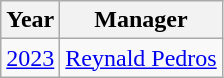<table class="wikitable">
<tr>
<th>Year</th>
<th>Manager</th>
</tr>
<tr>
<td align=center><a href='#'>2023</a></td>
<td> <a href='#'>Reynald Pedros</a></td>
</tr>
</table>
